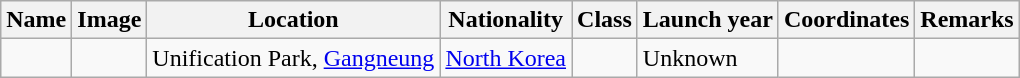<table class="wikitable">
<tr>
<th>Name</th>
<th>Image</th>
<th>Location</th>
<th>Nationality</th>
<th>Class</th>
<th>Launch year</th>
<th>Coordinates</th>
<th>Remarks</th>
</tr>
<tr>
<td></td>
<td></td>
<td>Unification Park, <a href='#'>Gangneung</a></td>
<td> <a href='#'>North Korea</a></td>
<td></td>
<td>Unknown</td>
<td></td>
<td></td>
</tr>
</table>
